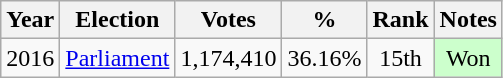<table class="wikitable" style="text-align:center;">
<tr>
<th>Year</th>
<th>Election</th>
<th>Votes</th>
<th>%</th>
<th>Rank</th>
<th>Notes</th>
</tr>
<tr>
<td>2016</td>
<td><a href='#'>Parliament</a></td>
<td>1,174,410</td>
<td>36.16%</td>
<td>15th</td>
<td style="background-color:#CCFFCC">Won</td>
</tr>
</table>
